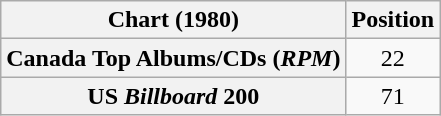<table class="wikitable plainrowheaders" style="text-align:center">
<tr>
<th scope="col">Chart (1980)</th>
<th scope="col">Position</th>
</tr>
<tr>
<th scope="row">Canada Top Albums/CDs (<em>RPM</em>)</th>
<td>22</td>
</tr>
<tr>
<th scope="row">US <em>Billboard</em> 200</th>
<td>71</td>
</tr>
</table>
